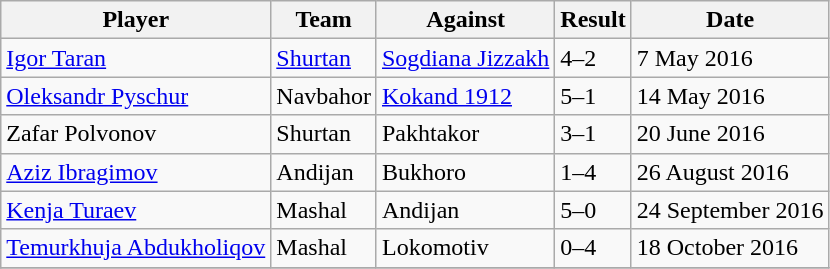<table class="wikitable sortable">
<tr>
<th>Player</th>
<th>Team</th>
<th>Against</th>
<th>Result</th>
<th>Date</th>
</tr>
<tr>
<td> <a href='#'>Igor Taran</a></td>
<td><a href='#'>Shurtan</a></td>
<td><a href='#'>Sogdiana Jizzakh</a></td>
<td>4–2</td>
<td>7 May 2016</td>
</tr>
<tr>
<td> <a href='#'>Oleksandr Pyschur</a></td>
<td>Navbahor</td>
<td><a href='#'>Kokand 1912</a></td>
<td>5–1</td>
<td>14 May 2016</td>
</tr>
<tr>
<td> Zafar Polvonov</td>
<td>Shurtan</td>
<td>Pakhtakor</td>
<td>3–1</td>
<td>20 June 2016</td>
</tr>
<tr>
<td> <a href='#'>Aziz Ibragimov</a></td>
<td>Andijan</td>
<td>Bukhoro</td>
<td>1–4</td>
<td>26 August 2016</td>
</tr>
<tr>
<td> <a href='#'>Kenja Turaev</a></td>
<td>Mashal</td>
<td>Andijan</td>
<td>5–0</td>
<td>24 September 2016</td>
</tr>
<tr>
<td> <a href='#'>Temurkhuja Abdukholiqov</a></td>
<td>Mashal</td>
<td>Lokomotiv</td>
<td>0–4</td>
<td>18 October 2016</td>
</tr>
<tr>
</tr>
</table>
